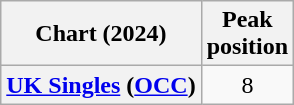<table class="wikitable plainrowheaders" style="text-align:center">
<tr>
<th>Chart (2024)</th>
<th>Peak<br>position</th>
</tr>
<tr>
<th scope="row"><a href='#'>UK Singles</a> (<a href='#'>OCC</a>)</th>
<td>8</td>
</tr>
</table>
